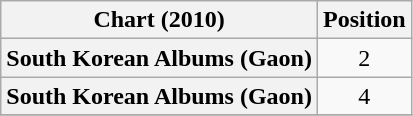<table class="wikitable plainrowheaders" style="text-align:center;">
<tr>
<th>Chart (2010)</th>
<th>Position</th>
</tr>
<tr>
<th scope="row">South Korean Albums (Gaon)</th>
<td>2</td>
</tr>
<tr>
<th scope="row">South Korean Albums (Gaon)<br></th>
<td>4</td>
</tr>
<tr>
</tr>
</table>
